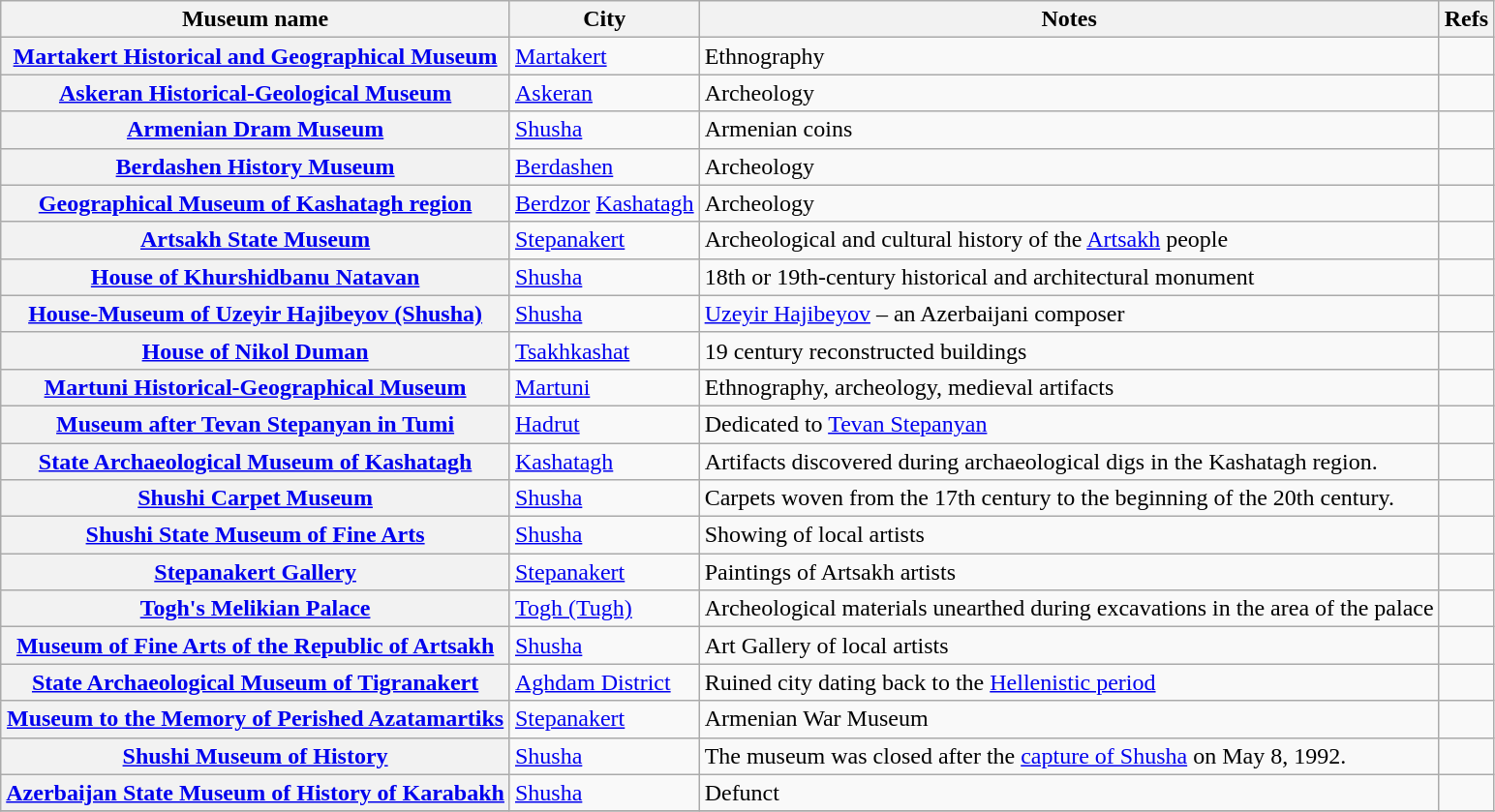<table class="wikitable sortable plainrowheaders">
<tr>
<th scope="col">Museum name</th>
<th scope="col">City</th>
<th scope="col">Notes</th>
<th scope="col" class="unsortable">Refs</th>
</tr>
<tr>
<th scope="row"><a href='#'>Martakert Historical and Geographical Museum</a></th>
<td><a href='#'>Martakert</a></td>
<td>Ethnography</td>
<td align="center"></td>
</tr>
<tr>
<th scope="row"><a href='#'>Askeran Historical-Geological Museum</a></th>
<td><a href='#'>Askeran</a></td>
<td>Archeology</td>
<td align="center"></td>
</tr>
<tr>
<th scope="row"><a href='#'>Armenian Dram Museum</a></th>
<td><a href='#'>Shusha</a></td>
<td>Armenian coins</td>
<td align="center"></td>
</tr>
<tr>
<th scope="row"><a href='#'>Berdashen History Museum</a></th>
<td><a href='#'>Berdashen</a></td>
<td>Archeology</td>
<td align="center"></td>
</tr>
<tr>
<th scope="row"><a href='#'>Geographical Museum of Kashatagh region</a></th>
<td><a href='#'>Berdzor</a> <a href='#'>Kashatagh</a></td>
<td>Archeology</td>
<td align="center"></td>
</tr>
<tr>
<th scope="row"><a href='#'>Artsakh State Museum</a></th>
<td><a href='#'>Stepanakert</a></td>
<td>Archeological and cultural history of the <a href='#'>Artsakh</a> people</td>
<td></td>
</tr>
<tr>
<th scope="row"><a href='#'>House of Khurshidbanu Natavan</a></th>
<td><a href='#'>Shusha</a></td>
<td>18th or 19th-century historical and architectural monument</td>
<td></td>
</tr>
<tr>
<th scope="row"><a href='#'>House-Museum of Uzeyir Hajibeyov (Shusha)</a></th>
<td><a href='#'>Shusha</a></td>
<td><a href='#'>Uzeyir Hajibeyov</a> – an Azerbaijani composer</td>
<td></td>
</tr>
<tr>
<th scope="row"><a href='#'>House of Nikol Duman</a></th>
<td><a href='#'>Tsakhkashat</a></td>
<td>19 century reconstructed buildings</td>
<td></td>
</tr>
<tr>
<th scope="row"><a href='#'>Martuni Historical-Geographical Museum</a></th>
<td><a href='#'>Martuni</a></td>
<td>Ethnography, archeology, medieval artifacts</td>
<td></td>
</tr>
<tr>
<th scope="row"><a href='#'>Museum after Tevan Stepanyan in Tumi</a></th>
<td><a href='#'>Hadrut</a></td>
<td>Dedicated to <a href='#'>Tevan Stepanyan</a></td>
<td></td>
</tr>
<tr>
<th scope="row"><a href='#'>State Archaeological Museum of Kashatagh</a></th>
<td><a href='#'>Kashatagh</a></td>
<td>Artifacts discovered during archaeological digs in the Kashatagh region.</td>
<td></td>
</tr>
<tr>
<th scope="row"><a href='#'>Shushi Carpet Museum</a></th>
<td><a href='#'>Shusha</a></td>
<td>Carpets woven from the 17th century to the beginning of the 20th century.</td>
<td></td>
</tr>
<tr>
<th scope="row"><a href='#'>Shushi State Museum of Fine Arts</a></th>
<td><a href='#'>Shusha</a></td>
<td>Showing of local artists</td>
<td></td>
</tr>
<tr>
<th scope="row"><a href='#'>Stepanakert Gallery</a></th>
<td><a href='#'>Stepanakert</a></td>
<td>Paintings of Artsakh artists</td>
<td></td>
</tr>
<tr>
<th scope="row"><a href='#'>Togh's Melikian Palace</a></th>
<td><a href='#'>Togh (Tugh)</a></td>
<td>Archeological materials unearthed during excavations in the area of the palace</td>
<td></td>
</tr>
<tr>
<th scope="row"><a href='#'>Museum of Fine Arts of the Republic of Artsakh</a></th>
<td><a href='#'>Shusha</a></td>
<td>Art Gallery of local artists</td>
<td></td>
</tr>
<tr>
<th scope="row"><a href='#'>State Archaeological Museum of Tigranakert</a></th>
<td><a href='#'>Aghdam District</a></td>
<td>Ruined city dating back to the <a href='#'>Hellenistic period</a></td>
<td></td>
</tr>
<tr>
<th scope="row"><a href='#'>Museum to the Memory of Perished Azatamartiks</a></th>
<td><a href='#'>Stepanakert</a></td>
<td>Armenian War Museum</td>
<td></td>
</tr>
<tr>
<th scope="row"><a href='#'>Shushi Museum of History</a></th>
<td><a href='#'>Shusha</a></td>
<td>The museum was closed after the <a href='#'>capture of Shusha</a> on May 8, 1992.</td>
<td></td>
</tr>
<tr>
<th scope="row"><a href='#'>Azerbaijan State Museum of History of Karabakh</a></th>
<td><a href='#'>Shusha</a></td>
<td>Defunct</td>
<td></td>
</tr>
<tr>
</tr>
</table>
